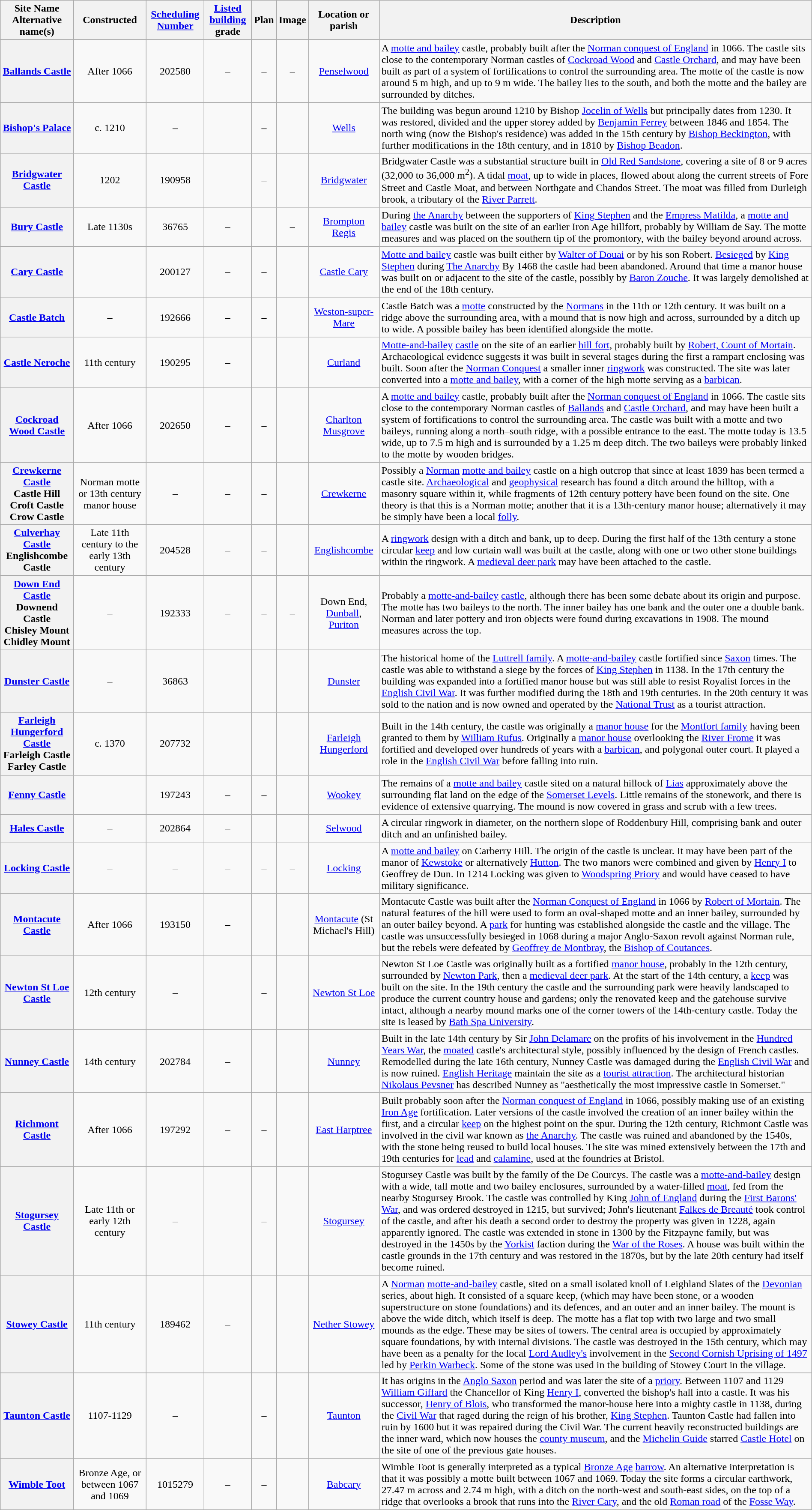<table class="wikitable sortable" style="text-align:center; width:100%;">
<tr>
<th scope="col">Site Name<br>Alternative name(s)</th>
<th scope="col">Constructed</th>
<th scope="col"><a href='#'>Scheduling Number</a></th>
<th scope="col"><a href='#'>Listed building</a> grade</th>
<th scope="col" class="unsortable">Plan</th>
<th scope="col" class="unsortable">Image</th>
<th scope="col">Location or parish</th>
<th scope="col" class="unsortable">Description</th>
</tr>
<tr>
<th scope="row"><a href='#'>Ballands Castle</a></th>
<td>After 1066</td>
<td>202580</td>
<td>–</td>
<td>–</td>
<td>–</td>
<td><a href='#'>Penselwood</a><br><small></small></td>
<td style="text-align:left">A <a href='#'>motte and bailey</a> castle, probably built after the <a href='#'>Norman conquest of England</a> in 1066. The castle sits close to the contemporary Norman castles of <a href='#'>Cockroad Wood</a> and <a href='#'>Castle Orchard</a>, and may have been built as part of a system of fortifications to control the surrounding area. The motte of the castle is now around 5 m high, and up to 9 m wide. The bailey lies to the south, and both the motte and the bailey are surrounded by ditches.</td>
</tr>
<tr>
<th scope="row"><a href='#'>Bishop's Palace</a></th>
<td>c. 1210</td>
<td>–</td>
<td></td>
<td>–</td>
<td></td>
<td><a href='#'>Wells</a><br><small></small></td>
<td style="text-align:left">The building was begun around 1210 by Bishop <a href='#'>Jocelin of Wells</a> but principally dates from 1230. It was restored, divided and the upper storey added by <a href='#'>Benjamin Ferrey</a> between 1846 and 1854. The north wing (now the Bishop's residence) was added in the 15th century by <a href='#'>Bishop Beckington</a>, with further modifications in the 18th century, and in 1810 by <a href='#'>Bishop Beadon</a>.</td>
</tr>
<tr>
<th scope="row"><a href='#'>Bridgwater Castle</a></th>
<td>1202</td>
<td>190958</td>
<td></td>
<td>–</td>
<td></td>
<td><a href='#'>Bridgwater</a><br><small></small></td>
<td style="text-align:left">Bridgwater Castle was a substantial structure built in <a href='#'>Old Red Sandstone</a>, covering a site of 8 or 9 acres (32,000 to 36,000 m<sup>2</sup>). A tidal <a href='#'>moat</a>, up to  wide in places, flowed about along the current streets of Fore Street and Castle Moat, and between Northgate and Chandos Street. The moat was filled from Durleigh brook, a tributary of the <a href='#'>River Parrett</a>.</td>
</tr>
<tr>
<th scope="row"><a href='#'>Bury Castle</a></th>
<td>Late 1130s</td>
<td>36765</td>
<td>–</td>
<td></td>
<td>–</td>
<td><a href='#'>Brompton Regis</a><br><small></small></td>
<td style="text-align:left">During <a href='#'>the Anarchy</a> between the supporters of <a href='#'>King Stephen</a> and the <a href='#'>Empress Matilda</a>, a <a href='#'>motte and bailey</a> castle was built on the site of an earlier Iron Age hillfort, probably by William de Say. The motte measures  and was placed on the southern tip of the promontory, with the bailey beyond around  across.</td>
</tr>
<tr>
<th scope="row"><a href='#'>Cary Castle</a></th>
<td></td>
<td>200127</td>
<td>–</td>
<td>–</td>
<td></td>
<td><a href='#'>Castle Cary</a><br><small></small></td>
<td style="text-align:left"><a href='#'>Motte and bailey</a> castle was built either by <a href='#'>Walter of Douai</a> or by his son Robert. <a href='#'>Besieged</a> by <a href='#'>King Stephen</a> during <a href='#'>The Anarchy</a> By 1468 the castle had been abandoned. Around that time a manor house was built on or adjacent to the site of the castle, possibly by <a href='#'>Baron Zouche</a>. It was largely demolished at the end of the 18th century.</td>
</tr>
<tr>
<th scope="row"><a href='#'>Castle Batch</a></th>
<td>–</td>
<td>192666</td>
<td>–</td>
<td>–</td>
<td></td>
<td><a href='#'>Weston-super-Mare</a><br><small></small></td>
<td style="text-align:left">Castle Batch was a <a href='#'>motte</a> constructed by the <a href='#'>Normans</a> in the 11th or 12th century. It was built on a ridge above the surrounding area, with a mound that is now  high and  across, surrounded by a ditch up to  wide. A possible bailey has been identified alongside the motte.</td>
</tr>
<tr>
<th scope="row"><a href='#'>Castle Neroche</a></th>
<td>11th century</td>
<td>190295</td>
<td>–</td>
<td></td>
<td></td>
<td><a href='#'>Curland</a><br><small></small></td>
<td style="text-align:left"><a href='#'>Motte-and-bailey</a> <a href='#'>castle</a> on the site of an earlier <a href='#'>hill fort</a>, probably built by <a href='#'>Robert, Count of Mortain</a>. Archaeological evidence suggests it was built in several stages during the first a rampart enclosing  was built. Soon after the <a href='#'>Norman Conquest</a> a smaller inner <a href='#'>ringwork</a> was constructed. The site was later converted into a <a href='#'>motte and bailey</a>, with a corner of the  high motte serving as a <a href='#'>barbican</a>.</td>
</tr>
<tr>
<th scope="row"><a href='#'>Cockroad Wood Castle</a></th>
<td>After 1066</td>
<td>202650</td>
<td>–</td>
<td>–</td>
<td></td>
<td><a href='#'>Charlton Musgrove</a><br><small></small></td>
<td style="text-align:left">A <a href='#'>motte and bailey</a> castle, probably built after the <a href='#'>Norman conquest of England</a> in 1066. The castle sits close to the contemporary Norman castles of <a href='#'>Ballands</a> and <a href='#'>Castle Orchard</a>, and may have been built a system of fortifications to control the surrounding area. The castle was built with a motte and two baileys, running along a north–south ridge, with a possible entrance to the east. The motte today is 13.5 wide, up to 7.5 m high and is surrounded by a 1.25 m deep ditch. The two baileys were probably linked to the motte by wooden bridges.</td>
</tr>
<tr>
<th scope="row"><a href='#'>Crewkerne Castle</a><br>Castle Hill<br>Croft Castle<br>Crow Castle</th>
<td>Norman motte or 13th century manor house</td>
<td>–</td>
<td>–</td>
<td>–</td>
<td></td>
<td><a href='#'>Crewkerne</a><br><small></small></td>
<td style="text-align:left">Possibly a <a href='#'>Norman</a> <a href='#'>motte and bailey</a> castle on a  high outcrop that since at least 1839 has been termed a castle site. <a href='#'>Archaeological</a> and <a href='#'>geophysical</a> research has found a ditch around the hilltop, with a masonry square within it, while fragments of 12th century pottery have been found on the site. One theory is that this is a Norman motte; another that it is a 13th-century manor house; alternatively it may be simply have been a local <a href='#'>folly</a>.</td>
</tr>
<tr>
<th scope="row"><a href='#'>Culverhay Castle</a><br>Englishcombe Castle</th>
<td>Late 11th century to the early 13th century</td>
<td>204528</td>
<td>–</td>
<td>–</td>
<td></td>
<td><a href='#'>Englishcombe</a><br><small></small></td>
<td style="text-align:left">A <a href='#'>ringwork</a> design with a ditch and bank, up to  deep. During the first half of the 13th century a stone circular <a href='#'>keep</a> and low curtain wall was built at the castle, along with one or two other stone buildings within the ringwork. A <a href='#'>medieval deer park</a> may have been attached to the castle.</td>
</tr>
<tr>
<th scope="row"><a href='#'>Down End Castle</a><br>Downend Castle<br>Chisley Mount<br>Chidley Mount</th>
<td>–</td>
<td>192333</td>
<td>–</td>
<td>–</td>
<td>–</td>
<td>Down End, <a href='#'>Dunball</a>, <a href='#'>Puriton</a><br><small></small></td>
<td style="text-align:left">Probably a <a href='#'>motte-and-bailey</a> <a href='#'>castle</a>, although there has been some debate about its origin and purpose. The motte has two baileys to the north. The inner bailey has one bank and the outer one a double bank. Norman and later pottery and iron objects were found during excavations in 1908. The mound measures  across the top.</td>
</tr>
<tr>
<th scope="row"><a href='#'>Dunster Castle</a></th>
<td>–</td>
<td>36863</td>
<td></td>
<td></td>
<td></td>
<td><a href='#'>Dunster</a><br><small></small></td>
<td style="text-align:left">The historical home of the <a href='#'>Luttrell family</a>. A <a href='#'>motte-and-bailey</a> castle fortified since <a href='#'>Saxon</a> times. The castle was able to withstand a siege by the forces of <a href='#'>King Stephen</a> in 1138. In the 17th century the building was expanded into a fortified manor house but was still able to resist Royalist forces in the <a href='#'>English Civil War</a>. It was further modified during the 18th and 19th centuries. In the 20th century it was sold to the nation and is now owned and operated by the <a href='#'>National Trust</a> as a tourist attraction.</td>
</tr>
<tr>
<th scope="row"><a href='#'>Farleigh Hungerford Castle</a><br>Farleigh Castle<br>Farley Castle</th>
<td>c. 1370</td>
<td>207732</td>
<td></td>
<td></td>
<td></td>
<td><a href='#'>Farleigh Hungerford</a><br><small></small></td>
<td style="text-align:left">Built in the 14th century, the castle was originally a <a href='#'>manor house</a> for the <a href='#'>Montfort family</a> having been granted to them by <a href='#'>William Rufus</a>. Originally a <a href='#'>manor house</a> overlooking the <a href='#'>River Frome</a> it was fortified and developed over hundreds of years with a <a href='#'>barbican</a>, and polygonal outer court. It played a role in the <a href='#'>English Civil War</a> before falling into ruin.</td>
</tr>
<tr>
<th scope="row"><a href='#'>Fenny Castle</a></th>
<td></td>
<td>197243</td>
<td>–</td>
<td>–</td>
<td></td>
<td><a href='#'>Wookey</a><br><small></small></td>
<td style="text-align:left">The remains of a <a href='#'>motte and bailey</a> castle sited on a natural hillock of <a href='#'>Lias</a> approximately  above the surrounding flat land on the edge of the <a href='#'>Somerset Levels</a>. Little remains of the stonework, and there is evidence of extensive quarrying. The mound is now covered in grass and scrub with a few trees.</td>
</tr>
<tr>
<th scope="row"><a href='#'>Hales Castle</a></th>
<td>–</td>
<td>202864</td>
<td>–</td>
<td></td>
<td></td>
<td><a href='#'>Selwood</a><br><small></small></td>
<td style="text-align:left">A circular ringwork  in diameter, on the northern slope of Roddenbury Hill, comprising bank and outer ditch and an unfinished bailey.</td>
</tr>
<tr>
<th scope="row"><a href='#'>Locking Castle</a></th>
<td>–</td>
<td>–</td>
<td>–</td>
<td>–</td>
<td>–</td>
<td><a href='#'>Locking</a><br><small></small></td>
<td style="text-align:left">A <a href='#'>motte and bailey</a> on Carberry Hill. The origin of the castle is unclear. It may have been part of the manor of <a href='#'>Kewstoke</a> or alternatively <a href='#'>Hutton</a>. The two manors were combined and given by <a href='#'>Henry I</a> to Geoffrey de Dun. In 1214 Locking was given to <a href='#'>Woodspring Priory</a> and would have ceased to have military significance.</td>
</tr>
<tr>
<th scope="row"><a href='#'>Montacute Castle</a></th>
<td>After 1066</td>
<td>193150</td>
<td>–</td>
<td></td>
<td></td>
<td><a href='#'>Montacute</a> (St Michael's Hill) <br><small></small></td>
<td style="text-align:left">Montacute Castle was built after the <a href='#'>Norman Conquest of England</a> in 1066 by <a href='#'>Robert of Mortain</a>. The natural features of the hill were used to form an oval-shaped motte and an inner bailey, surrounded by an outer bailey beyond. A <a href='#'>park</a> for hunting was established alongside the castle and the village. The castle was unsuccessfully besieged in 1068 during a major Anglo-Saxon revolt against Norman rule, but the rebels were defeated by <a href='#'>Geoffrey de Montbray</a>, the <a href='#'>Bishop of Coutances</a>.</td>
</tr>
<tr>
<th scope="row"><a href='#'>Newton St Loe Castle</a></th>
<td>12th century</td>
<td>–</td>
<td></td>
<td>–</td>
<td></td>
<td><a href='#'>Newton St Loe</a> <br><small></small></td>
<td style="text-align:left">Newton St Loe Castle was originally built as a fortified <a href='#'>manor house</a>, probably in the 12th century, surrounded by <a href='#'>Newton Park</a>, then a <a href='#'>medieval deer park</a>. At the start of the 14th century, a <a href='#'>keep</a> was built on the site. In the 19th century the castle and the surrounding park were heavily landscaped to produce the current country house and gardens; only the renovated keep and the gatehouse survive intact, although a nearby mound marks one of the corner towers of the 14th-century castle. Today the site is leased by <a href='#'>Bath Spa University</a>.</td>
</tr>
<tr>
<th scope="row"><a href='#'>Nunney Castle</a></th>
<td>14th century</td>
<td>202784</td>
<td>–</td>
<td></td>
<td></td>
<td><a href='#'>Nunney</a> <br><small></small></td>
<td style="text-align:left">Built in the late 14th century by Sir <a href='#'>John Delamare</a> on the profits of his involvement in the <a href='#'>Hundred Years War</a>, the <a href='#'>moated</a> castle's architectural style, possibly influenced by the design of French castles. Remodelled during the late 16th century, Nunney Castle was damaged during the <a href='#'>English Civil War</a> and is now ruined. <a href='#'>English Heritage</a> maintain the site as a <a href='#'>tourist attraction</a>. The architectural historian <a href='#'>Nikolaus Pevsner</a> has described Nunney as "aesthetically the most impressive castle in Somerset."</td>
</tr>
<tr>
<th scope="row"><a href='#'>Richmont Castle</a></th>
<td>After 1066</td>
<td>197292</td>
<td>–</td>
<td>–</td>
<td></td>
<td><a href='#'>East Harptree</a><br><small></small></td>
<td style="text-align:left">Built probably soon after the <a href='#'>Norman conquest of England</a> in 1066, possibly making use of an existing <a href='#'>Iron Age</a> fortification. Later versions of the castle involved the creation of an inner bailey within the first, and a circular <a href='#'>keep</a> on the highest point on the spur. During the 12th century, Richmont Castle was involved in the civil war known as <a href='#'>the Anarchy</a>. The castle was ruined and abandoned by the 1540s, with the stone being reused to build local houses. The site was mined extensively between the 17th and 19th centuries for <a href='#'>lead</a> and <a href='#'>calamine</a>, used at the foundries at Bristol.</td>
</tr>
<tr>
<th scope="row"><a href='#'>Stogursey Castle</a></th>
<td>Late 11th or early 12th century</td>
<td>–</td>
<td></td>
<td>–</td>
<td></td>
<td><a href='#'>Stogursey</a><br><small></small></td>
<td style="text-align:left">Stogursey Castle was built by the family of the De Courcys. The castle was a <a href='#'>motte-and-bailey</a> design with a  wide,  tall motte and two bailey enclosures, surrounded by a water-filled <a href='#'>moat</a>, fed from the nearby Stogursey Brook. The castle was controlled by King <a href='#'>John of England</a> during the <a href='#'>First Barons' War</a>, and was ordered destroyed in 1215, but survived; John's lieutenant <a href='#'>Falkes de Breauté</a> took control of the castle, and after his death a second order to destroy the property was given in 1228, again apparently ignored. The castle was extended in stone in 1300 by the Fitzpayne family, but was destroyed in the 1450s by the <a href='#'>Yorkist</a> faction during the <a href='#'>War of the Roses</a>. A house was built within the castle grounds in the 17th century and was restored in the 1870s, but by the late 20th century had itself become ruined.</td>
</tr>
<tr>
<th scope="row"><a href='#'>Stowey Castle</a></th>
<td>11th century</td>
<td>189462</td>
<td>–</td>
<td></td>
<td></td>
<td><a href='#'>Nether Stowey</a><br><small></small></td>
<td style="text-align:left">A <a href='#'>Norman</a> <a href='#'>motte-and-bailey</a> castle, sited on a small isolated knoll of Leighland Slates of the <a href='#'>Devonian</a> series, about  high. It consisted of a square keep, (which may have been stone, or a wooden superstructure on stone foundations) and its defences, and an outer and an inner bailey. The mount is  above the  wide ditch, which itself is  deep. The motte has a flat top with two large and two small mounds as the edge. These may be sites of towers. The central area is occupied by approximately square foundations,  by  with internal divisions. The castle was destroyed in the 15th century, which may have been as a penalty for the local <a href='#'>Lord Audley's</a> involvement in the <a href='#'>Second Cornish Uprising of 1497</a> led by <a href='#'>Perkin Warbeck</a>. Some of the stone was used in the building of Stowey Court in the village.</td>
</tr>
<tr>
<th scope="row"><a href='#'>Taunton Castle</a></th>
<td>1107-1129</td>
<td>–</td>
<td></td>
<td>–</td>
<td></td>
<td><a href='#'>Taunton</a><br><small></small></td>
<td style="text-align:left">It has origins in the <a href='#'>Anglo Saxon</a> period and was later the site of a <a href='#'>priory</a>. Between 1107 and 1129 <a href='#'>William Giffard</a> the Chancellor of King <a href='#'>Henry I</a>, converted the bishop's hall into a castle. It was his successor, <a href='#'>Henry of Blois</a>, who transformed the manor-house here into a mighty castle in 1138, during the <a href='#'>Civil War</a> that raged during the reign of his brother, <a href='#'>King Stephen</a>. Taunton Castle had fallen into ruin by 1600 but it was repaired during the Civil War. The current heavily reconstructed buildings are the inner ward, which now houses the <a href='#'>county museum</a>, and the <a href='#'>Michelin Guide</a> starred <a href='#'>Castle Hotel</a> on the site of one of the previous gate houses.</td>
</tr>
<tr>
<th scope="row"><a href='#'>Wimble Toot</a></th>
<td>Bronze Age, or between 1067 and 1069</td>
<td>1015279</td>
<td>–</td>
<td>–</td>
<td></td>
<td><a href='#'>Babcary</a><br><small></small></td>
<td style="text-align:left">Wimble Toot is generally interpreted as a typical <a href='#'>Bronze Age</a> <a href='#'>barrow</a>. An alternative interpretation is that it was possibly a motte built between 1067 and 1069. Today the site forms a circular earthwork, 27.47 m across and 2.74 m high, with a ditch on the north-west and south-east sides, on the top of a ridge that overlooks a brook that runs into the <a href='#'>River Cary</a>, and the old <a href='#'>Roman road</a> of the <a href='#'>Fosse Way</a>.</td>
</tr>
</table>
